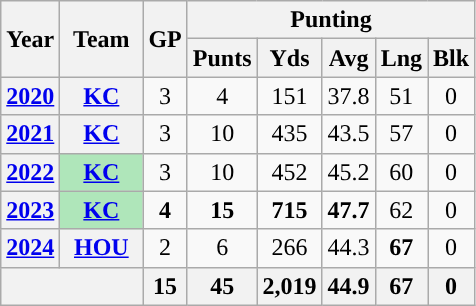<table class="wikitable" style="text-align:center;">
<tr>
<th rowspan="2">Year</th>
<th rowspan="2">Team</th>
<th rowspan="2">GP</th>
<th colspan="5">Punting</th>
</tr>
<tr>
<th>Punts</th>
<th>Yds</th>
<th>Avg</th>
<th>Lng</th>
<th>Blk</th>
</tr>
<tr>
<th><a href='#'>2020</a></th>
<th><a href='#'>KC</a></th>
<td>3</td>
<td>4</td>
<td>151</td>
<td>37.8</td>
<td>51</td>
<td>0</td>
</tr>
<tr>
<th><a href='#'>2021</a></th>
<th><a href='#'>KC</a></th>
<td>3</td>
<td>10</td>
<td>435</td>
<td>43.5</td>
<td>57</td>
<td>0</td>
</tr>
<tr>
<th><a href='#'>2022</a></th>
<th style="background:#afe6ba; width:3em;"><a href='#'>KC</a></th>
<td>3</td>
<td>10</td>
<td>452</td>
<td>45.2</td>
<td>60</td>
<td>0</td>
</tr>
<tr>
<th><a href='#'>2023</a></th>
<th style="background:#afe6ba; width:3em;"><a href='#'>KC</a></th>
<td><strong>4</strong></td>
<td><strong>15</strong></td>
<td><strong>715</strong></td>
<td><strong>47.7</strong></td>
<td>62</td>
<td>0</td>
</tr>
<tr>
<th><a href='#'>2024</a></th>
<th><a href='#'>HOU</a></th>
<td>2</td>
<td>6</td>
<td>266</td>
<td>44.3</td>
<td><strong>67</strong></td>
<td>0</td>
</tr>
<tr>
<th colspan="2"></th>
<th>15</th>
<th>45</th>
<th>2,019</th>
<th>44.9</th>
<th>67</th>
<th>0</th>
</tr>
</table>
